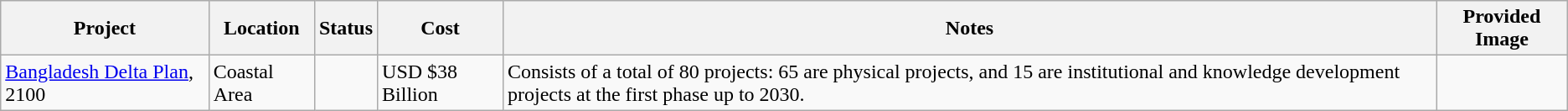<table class="wikitable">
<tr>
<th>Project</th>
<th>Location</th>
<th>Status</th>
<th>Cost</th>
<th>Notes</th>
<th>Provided Image</th>
</tr>
<tr>
<td><a href='#'>Bangladesh Delta Plan</a>, 2100</td>
<td>Coastal Area</td>
<td></td>
<td>USD $38 Billion</td>
<td>Consists of a total of 80 projects: 65 are physical projects, and 15 are institutional and knowledge development projects at the first phase up to 2030.</td>
<td></td>
</tr>
</table>
